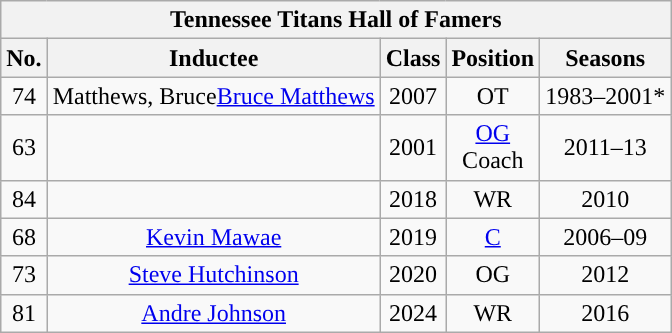<table class="wikitable"  style="text-align:center;">
<tr>
<th colspan="5">Tennessee Titans Hall of Famers</th>
</tr>
<tr>
<th scope="col">No.</th>
<th scope="col">Inductee</th>
<th scope="col">Class</th>
<th scope="col">Position</th>
<th scope="col">Seasons</th>
</tr>
<tr>
<td>74</td>
<td><span>Matthews, Bruce</span><a href='#'>Bruce Matthews</a></td>
<td>2007</td>
<td>OT</td>
<td>1983–2001*</td>
</tr>
<tr>
<td>63</td>
<td></td>
<td>2001</td>
<td><a href='#'>OG</a><br>Coach</td>
<td>2011–13</td>
</tr>
<tr>
<td>84</td>
<td></td>
<td>2018</td>
<td>WR</td>
<td>2010</td>
</tr>
<tr>
<td>68</td>
<td><a href='#'>Kevin Mawae</a></td>
<td>2019</td>
<td><a href='#'>C</a></td>
<td>2006–09</td>
</tr>
<tr>
<td>73</td>
<td><a href='#'>Steve Hutchinson</a></td>
<td>2020</td>
<td>OG</td>
<td>2012</td>
</tr>
<tr>
<td>81</td>
<td><a href='#'>Andre Johnson</a></td>
<td>2024</td>
<td>WR</td>
<td>2016</td>
</tr>
</table>
